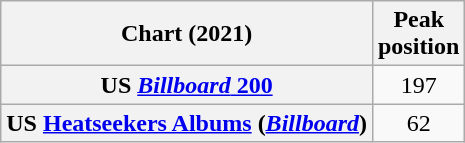<table class="wikitable sortable plainrowheaders" style="text-align:center">
<tr>
<th scope="col">Chart (2021)</th>
<th scope="col">Peak<br> position</th>
</tr>
<tr>
<th scope="row">US <a href='#'><em>Billboard</em> 200</a></th>
<td>197</td>
</tr>
<tr>
<th scope="row">US <a href='#'>Heatseekers Albums</a> (<em><a href='#'>Billboard</a></em>)</th>
<td>62</td>
</tr>
</table>
